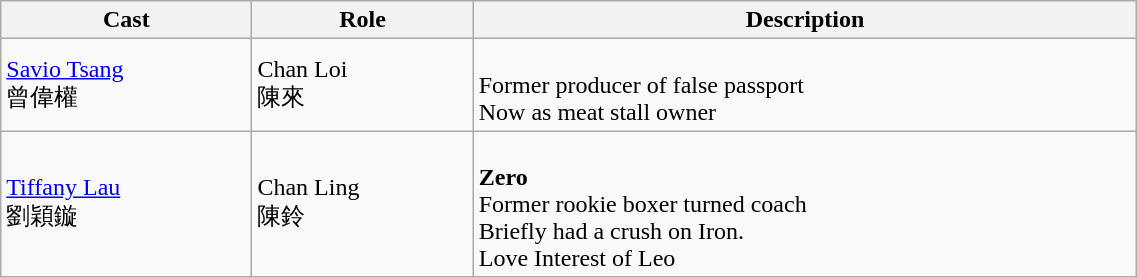<table class="wikitable" width="60%">
<tr>
<th>Cast</th>
<th>Role</th>
<th>Description</th>
</tr>
<tr>
<td><a href='#'>Savio Tsang</a> <br> 曾偉權</td>
<td>Chan Loi <br> 陳來</td>
<td><br>Former producer of false passport <br> Now as meat stall owner</td>
</tr>
<tr>
<td><a href='#'>Tiffany Lau</a> <br> 劉穎鏇</td>
<td>Chan Ling <br> 陳鈴</td>
<td><br><strong>Zero</strong> <br> Former 
rookie boxer turned coach <br> Briefly had a crush on Iron. <br> Love Interest of Leo</td>
</tr>
</table>
